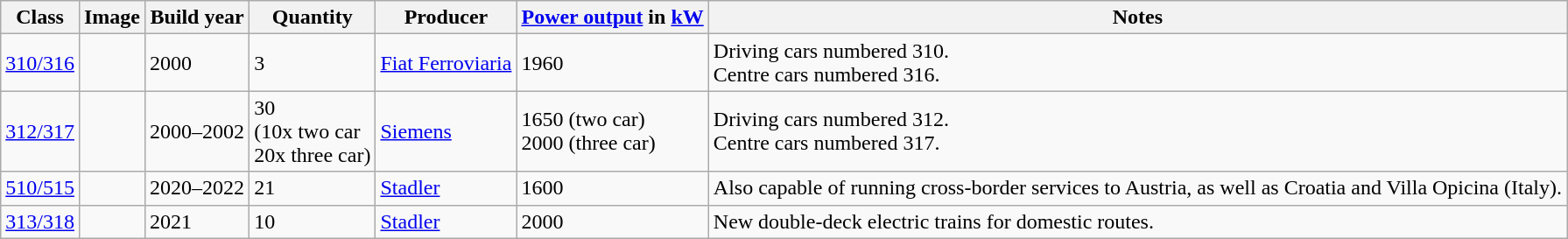<table class="wikitable">
<tr>
<th>Class</th>
<th>Image</th>
<th>Build year</th>
<th>Quantity</th>
<th>Producer</th>
<th><a href='#'>Power output</a> in <a href='#'>kW</a></th>
<th>Notes</th>
</tr>
<tr>
<td><a href='#'>310/316</a></td>
<td></td>
<td>2000</td>
<td>3</td>
<td><a href='#'>Fiat Ferroviaria</a></td>
<td>1960</td>
<td>Driving cars numbered 310.<br>Centre cars numbered 316.</td>
</tr>
<tr>
<td><a href='#'>312/317</a></td>
<td></td>
<td>2000–2002</td>
<td>30<br>(10x two car<br>20x three car)</td>
<td><a href='#'>Siemens</a></td>
<td>1650 (two car)<br>2000 (three car)</td>
<td>Driving cars numbered 312.<br>Centre cars numbered 317.</td>
</tr>
<tr>
<td><a href='#'>510/515</a></td>
<td></td>
<td>2020–2022</td>
<td>21</td>
<td><a href='#'>Stadler</a></td>
<td>1600</td>
<td>Also capable of running cross-border services to Austria, as well as Croatia and Villa Opicina (Italy).</td>
</tr>
<tr>
<td><a href='#'>313/318</a></td>
<td></td>
<td>2021</td>
<td>10</td>
<td><a href='#'>Stadler</a></td>
<td>2000</td>
<td>New double-deck electric trains for domestic routes.</td>
</tr>
</table>
